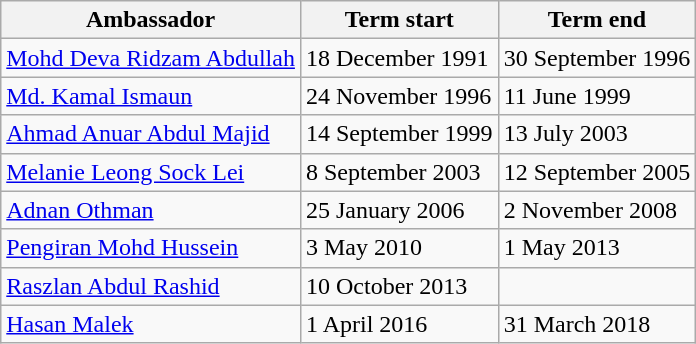<table class=wikitable>
<tr>
<th>Ambassador</th>
<th>Term start</th>
<th>Term end</th>
</tr>
<tr>
<td><a href='#'>Mohd Deva Ridzam Abdullah</a></td>
<td>18 December 1991</td>
<td>30 September 1996</td>
</tr>
<tr>
<td><a href='#'>Md. Kamal Ismaun</a></td>
<td>24 November 1996</td>
<td>11 June 1999</td>
</tr>
<tr>
<td><a href='#'>Ahmad Anuar Abdul Majid</a></td>
<td>14 September 1999</td>
<td>13 July 2003</td>
</tr>
<tr>
<td><a href='#'>Melanie Leong Sock Lei</a></td>
<td>8 September 2003</td>
<td>12 September 2005</td>
</tr>
<tr>
<td><a href='#'>Adnan Othman</a></td>
<td>25 January 2006</td>
<td>2 November 2008</td>
</tr>
<tr>
<td><a href='#'>Pengiran Mohd Hussein</a></td>
<td>3 May 2010</td>
<td>1 May 2013</td>
</tr>
<tr>
<td><a href='#'>Raszlan Abdul Rashid</a></td>
<td>10 October 2013</td>
<td></td>
</tr>
<tr>
<td><a href='#'>Hasan Malek</a></td>
<td>1 April 2016</td>
<td>31 March 2018</td>
</tr>
</table>
